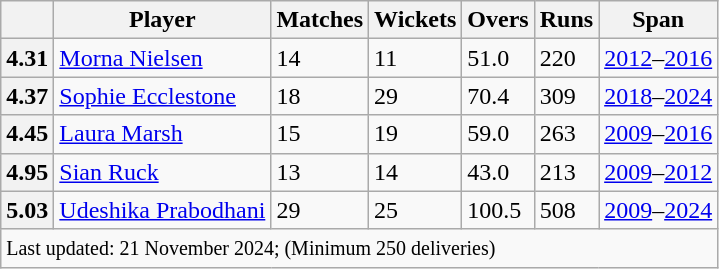<table class="wikitable sortable">
<tr>
<th></th>
<th>Player</th>
<th>Matches</th>
<th>Wickets</th>
<th>Overs</th>
<th>Runs</th>
<th>Span</th>
</tr>
<tr>
<th>4.31</th>
<td> <a href='#'>Morna Nielsen</a></td>
<td>14</td>
<td>11</td>
<td>51.0</td>
<td>220</td>
<td><a href='#'>2012</a>–<a href='#'>2016</a></td>
</tr>
<tr>
<th>4.37</th>
<td> <a href='#'>Sophie Ecclestone</a></td>
<td>18</td>
<td>29</td>
<td>70.4</td>
<td>309</td>
<td><a href='#'>2018</a>–<a href='#'>2024</a></td>
</tr>
<tr>
<th>4.45</th>
<td> <a href='#'>Laura Marsh</a></td>
<td>15</td>
<td>19</td>
<td>59.0</td>
<td>263</td>
<td><a href='#'>2009</a>–<a href='#'>2016</a></td>
</tr>
<tr>
<th>4.95</th>
<td> <a href='#'>Sian Ruck</a></td>
<td>13</td>
<td>14</td>
<td>43.0</td>
<td>213</td>
<td><a href='#'>2009</a>–<a href='#'>2012</a></td>
</tr>
<tr>
<th>5.03</th>
<td> <a href='#'>Udeshika Prabodhani</a></td>
<td>29</td>
<td>25</td>
<td>100.5</td>
<td>508</td>
<td><a href='#'>2009</a>–<a href='#'>2024</a></td>
</tr>
<tr>
<td colspan="8"><small>Last updated: 21 November 2024; (Minimum 250 deliveries)</small></td>
</tr>
</table>
